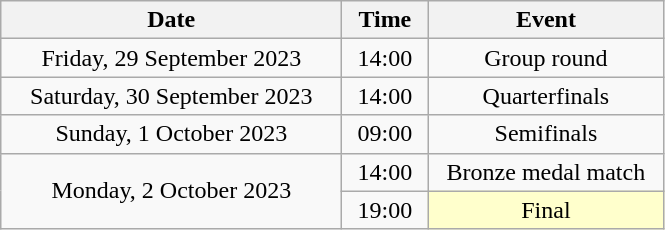<table class = "wikitable" style="text-align:center;">
<tr>
<th width=220>Date</th>
<th width=50>Time</th>
<th width=150>Event</th>
</tr>
<tr>
<td>Friday, 29 September 2023</td>
<td>14:00</td>
<td>Group round</td>
</tr>
<tr>
<td>Saturday, 30 September 2023</td>
<td>14:00</td>
<td>Quarterfinals</td>
</tr>
<tr>
<td>Sunday, 1 October 2023</td>
<td>09:00</td>
<td>Semifinals</td>
</tr>
<tr>
<td rowspan=2>Monday, 2 October 2023</td>
<td>14:00</td>
<td>Bronze medal match</td>
</tr>
<tr>
<td>19:00</td>
<td style="background:#ffffcc;">Final</td>
</tr>
</table>
